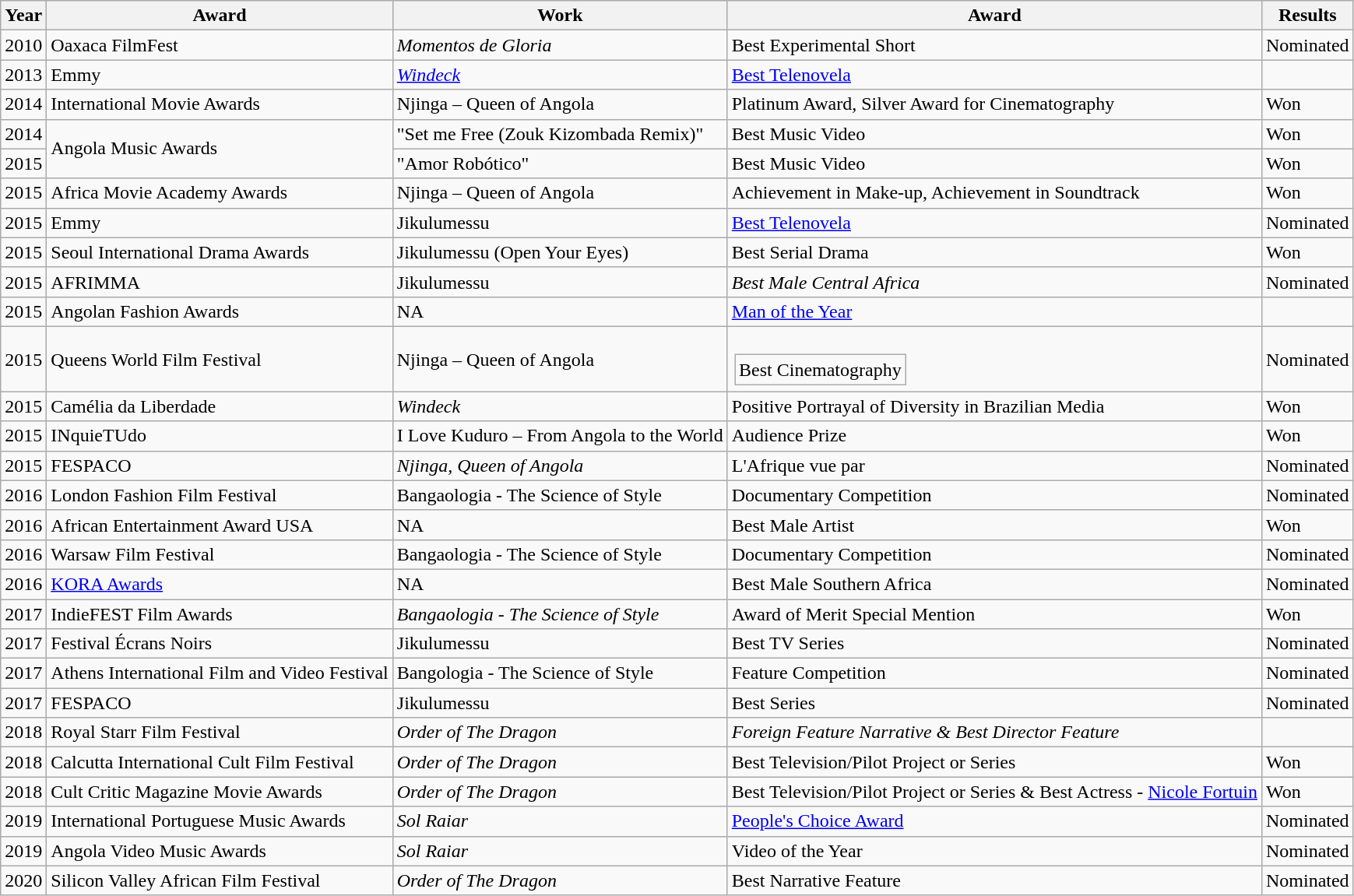<table class="wikitable sortable">
<tr>
<th>Year</th>
<th>Award</th>
<th>Work</th>
<th>Award</th>
<th>Results</th>
</tr>
<tr>
<td>2010</td>
<td>Oaxaca FilmFest</td>
<td><em>Momentos de Gloria</em></td>
<td>Best Experimental Short<br></td>
<td>Nominated</td>
</tr>
<tr>
<td>2013</td>
<td>Emmy</td>
<td><em><a href='#'>Windeck</a></em></td>
<td><a href='#'>Best Telenovela</a></td>
<td></td>
</tr>
<tr>
<td>2014</td>
<td>International Movie Awards</td>
<td>Njinga – Queen of Angola</td>
<td>Platinum Award, Silver Award for Cinematography</td>
<td>Won</td>
</tr>
<tr>
<td>2014</td>
<td rowspan="2">Angola Music Awards</td>
<td>"Set me Free (Zouk Kizombada Remix)"</td>
<td>Best Music Video</td>
<td>Won</td>
</tr>
<tr>
<td>2015</td>
<td>"Amor Robótico"</td>
<td>Best Music Video</td>
<td>Won</td>
</tr>
<tr>
<td>2015</td>
<td>Africa Movie Academy Awards</td>
<td>Njinga – Queen of Angola</td>
<td>Achievement in Make-up, Achievement in Soundtrack</td>
<td>Won</td>
</tr>
<tr>
<td>2015</td>
<td>Emmy</td>
<td>Jikulumessu</td>
<td><a href='#'>Best Telenovela</a></td>
<td>Nominated</td>
</tr>
<tr>
<td>2015</td>
<td>Seoul International Drama Awards</td>
<td>Jikulumessu (Open Your Eyes)</td>
<td>Best Serial Drama</td>
<td>Won</td>
</tr>
<tr>
<td>2015</td>
<td>AFRIMMA</td>
<td>Jikulumessu</td>
<td><em>Best Male Central Africa</em></td>
<td>Nominated</td>
</tr>
<tr>
<td>2015</td>
<td>Angolan Fashion Awards</td>
<td>NA</td>
<td><a href='#'>Man of the Year</a></td>
<td></td>
</tr>
<tr>
<td>2015</td>
<td>Queens World Film Festival</td>
<td>Njinga – Queen of Angola</td>
<td><br><table>
<tr>
<td>Best Cinematography</td>
</tr>
</table>
</td>
<td>Nominated</td>
</tr>
<tr>
<td>2015</td>
<td>Camélia da Liberdade</td>
<td><em>Windeck</em></td>
<td>Positive Portrayal of Diversity in Brazilian Media</td>
<td>Won</td>
</tr>
<tr>
<td>2015</td>
<td>INquieTUdo</td>
<td>I Love Kuduro – From Angola to the World</td>
<td>Audience Prize</td>
<td>Won</td>
</tr>
<tr>
<td>2015</td>
<td>FESPACO</td>
<td><em>Njinga, Queen of Angola</em></td>
<td>L'Afrique vue par</td>
<td>Nominated</td>
</tr>
<tr>
<td>2016</td>
<td>London Fashion Film Festival</td>
<td>Bangaologia - The Science of Style</td>
<td>Documentary Competition </td>
<td>Nominated</td>
</tr>
<tr>
<td>2016</td>
<td>African Entertainment Award USA</td>
<td>NA</td>
<td>Best Male Artist</td>
<td>Won</td>
</tr>
<tr>
<td>2016</td>
<td>Warsaw Film Festival</td>
<td>Bangaologia - The Science of Style</td>
<td>Documentary Competition</td>
<td>Nominated</td>
</tr>
<tr>
<td>2016</td>
<td><a href='#'>KORA Awards</a></td>
<td>NA</td>
<td>Best Male Southern Africa</td>
<td>Nominated</td>
</tr>
<tr>
<td>2017</td>
<td>IndieFEST Film Awards</td>
<td><em>Bangaologia - The Science of Style</em></td>
<td>Award of Merit Special Mention</td>
<td>Won</td>
</tr>
<tr>
<td>2017</td>
<td>Festival Écrans Noirs</td>
<td>Jikulumessu</td>
<td>Best TV Series</td>
<td>Nominated</td>
</tr>
<tr>
<td>2017</td>
<td>Athens International Film and Video Festival</td>
<td>Bangologia - The Science of Style</td>
<td>Feature Competition</td>
<td>Nominated</td>
</tr>
<tr>
<td>2017</td>
<td>FESPACO</td>
<td>Jikulumessu</td>
<td>Best Series</td>
<td>Nominated</td>
</tr>
<tr>
<td>2018</td>
<td>Royal Starr Film Festival</td>
<td><em>Order of The Dragon</em></td>
<td><em>Foreign Feature Narrative & Best Director Feature</em></td>
<td></td>
</tr>
<tr>
<td>2018</td>
<td>Calcutta International Cult Film Festival</td>
<td><em>Order of The Dragon</em></td>
<td>Best Television/Pilot Project or Series</td>
<td>Won</td>
</tr>
<tr>
<td>2018</td>
<td>Cult Critic Magazine Movie Awards</td>
<td><em>Order of The Dragon</em></td>
<td>Best Television/Pilot Project or Series & Best Actress - <a href='#'>Nicole Fortuin</a></td>
<td>Won</td>
</tr>
<tr>
<td>2019</td>
<td>International Portuguese Music Awards</td>
<td><em>Sol Raiar</em></td>
<td><a href='#'>People's Choice Award</a></td>
<td>Nominated</td>
</tr>
<tr>
<td>2019</td>
<td>Angola Video Music Awards</td>
<td><em>Sol Raiar</em></td>
<td>Video of the Year</td>
<td>Nominated</td>
</tr>
<tr>
<td>2020</td>
<td>Silicon Valley African Film Festival</td>
<td><em>Order of The Dragon</em></td>
<td>Best Narrative Feature</td>
<td>Nominated</td>
</tr>
</table>
